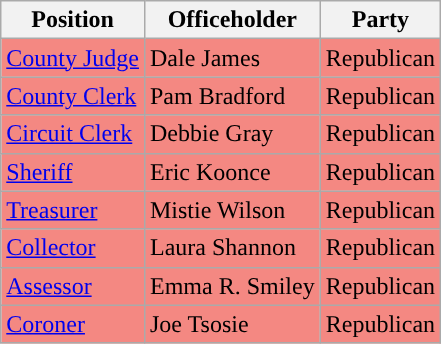<table class="wikitable mw-collapsible">
<tr>
<th>Position</th>
<th>Officeholder</th>
<th>Party</th>
</tr>
<tr style="background-color: #F48882;">
<td><a href='#'>County Judge</a></td>
<td>Dale James</td>
<td>Republican</td>
</tr>
<tr style="background-color: #F48882;">
<td><a href='#'>County Clerk</a></td>
<td>Pam Bradford</td>
<td>Republican</td>
</tr>
<tr style="background-color: #F48882;">
<td><a href='#'>Circuit Clerk</a></td>
<td>Debbie Gray</td>
<td>Republican</td>
</tr>
<tr style="background-color: #F48882;">
<td><a href='#'>Sheriff</a></td>
<td>Eric Koonce</td>
<td>Republican</td>
</tr>
<tr style="background-color: #F48882;">
<td><a href='#'>Treasurer</a></td>
<td>Mistie Wilson</td>
<td>Republican</td>
</tr>
<tr style="background-color: #F48882;">
<td><a href='#'>Collector</a></td>
<td>Laura Shannon</td>
<td>Republican</td>
</tr>
<tr style="background-color: #F48882;">
<td><a href='#'>Assessor</a></td>
<td>Emma R. Smiley</td>
<td>Republican</td>
</tr>
<tr style="background-color: #F48882;">
<td><a href='#'>Coroner</a></td>
<td>Joe Tsosie</td>
<td>Republican</td>
</tr>
</table>
